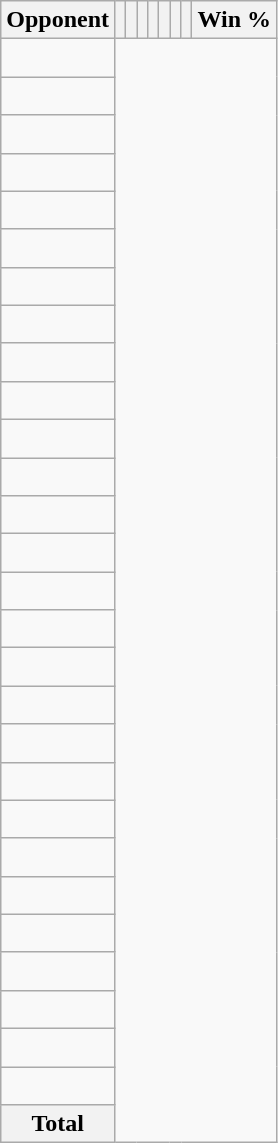<table class="wikitable sortable collapsible collapsed" style="text-align: center;">
<tr>
<th>Opponent</th>
<th></th>
<th></th>
<th></th>
<th></th>
<th></th>
<th></th>
<th></th>
<th>Win %</th>
</tr>
<tr>
<td align="left"><br></td>
</tr>
<tr>
<td align="left"><br></td>
</tr>
<tr>
<td align="left"><br></td>
</tr>
<tr>
<td align="left"><br></td>
</tr>
<tr>
<td align="left"><br></td>
</tr>
<tr>
<td align="left"><br></td>
</tr>
<tr>
<td align="left"><br></td>
</tr>
<tr>
<td align="left"><br></td>
</tr>
<tr>
<td align="left"><br></td>
</tr>
<tr>
<td align="left"><br></td>
</tr>
<tr>
<td align="left"><br></td>
</tr>
<tr>
<td align="left"><br></td>
</tr>
<tr>
<td align="left"><br></td>
</tr>
<tr>
<td align="left"><br></td>
</tr>
<tr>
<td align="left"><br></td>
</tr>
<tr>
<td align="left"><br></td>
</tr>
<tr>
<td align="left"><br></td>
</tr>
<tr>
<td align="left"><br></td>
</tr>
<tr>
<td align="left"><br></td>
</tr>
<tr>
<td align="left"><br></td>
</tr>
<tr>
<td align="left"><br></td>
</tr>
<tr>
<td align="left"><br></td>
</tr>
<tr>
<td align="left"><br></td>
</tr>
<tr>
<td align="left"><br></td>
</tr>
<tr>
<td align="left"><br></td>
</tr>
<tr>
<td align="left"><br></td>
</tr>
<tr>
<td align="left"><br></td>
</tr>
<tr>
<td align="left"><br></td>
</tr>
<tr class="sortbottom">
<th>Total<br></th>
</tr>
</table>
